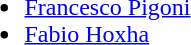<table>
<tr style='vertical-align:top'>
<td><br><ul><li> <a href='#'>Francesco Pigoni</a></li><li> <a href='#'>Fabio Hoxha</a></li></ul></td>
</tr>
<tr>
</tr>
</table>
